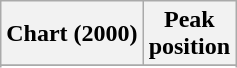<table class="wikitable sortable plainrowheaders" style="text-align:center">
<tr>
<th scope="col">Chart (2000)</th>
<th scope="col">Peak<br>position</th>
</tr>
<tr>
</tr>
<tr>
</tr>
<tr>
</tr>
<tr>
</tr>
<tr>
</tr>
<tr>
</tr>
</table>
